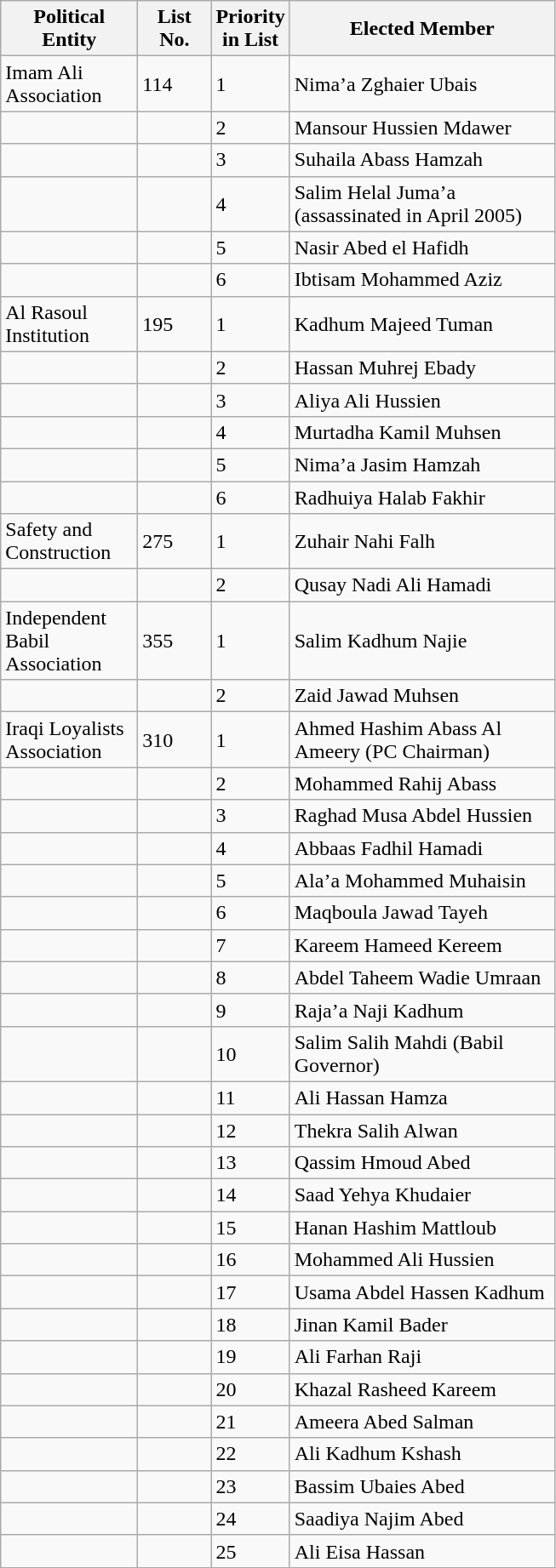<table class="wikitable">
<tr>
<th width="100">Political Entity</th>
<th width="50">List No.</th>
<th width="50">Priority in List</th>
<th width="200">Elected Member</th>
</tr>
<tr>
<td>Imam Ali Association</td>
<td>114</td>
<td>1</td>
<td>Nima’a Zghaier Ubais</td>
</tr>
<tr>
<td></td>
<td></td>
<td>2</td>
<td>Mansour Hussien Mdawer</td>
</tr>
<tr>
<td></td>
<td></td>
<td>3</td>
<td>Suhaila Abass Hamzah</td>
</tr>
<tr>
<td></td>
<td></td>
<td>4</td>
<td>Salim Helal Juma’a (assassinated in April 2005)</td>
</tr>
<tr>
<td></td>
<td></td>
<td>5</td>
<td>Nasir Abed el Hafidh</td>
</tr>
<tr>
<td></td>
<td></td>
<td>6</td>
<td>Ibtisam Mohammed Aziz</td>
</tr>
<tr>
<td>Al Rasoul Institution</td>
<td>195</td>
<td>1</td>
<td>Kadhum Majeed Tuman</td>
</tr>
<tr>
<td></td>
<td></td>
<td>2</td>
<td>Hassan Muhrej Ebady</td>
</tr>
<tr>
<td></td>
<td></td>
<td>3</td>
<td>Aliya Ali Hussien</td>
</tr>
<tr>
<td></td>
<td></td>
<td>4</td>
<td>Murtadha Kamil Muhsen</td>
</tr>
<tr>
<td></td>
<td></td>
<td>5</td>
<td>Nima’a Jasim Hamzah</td>
</tr>
<tr>
<td></td>
<td></td>
<td>6</td>
<td>Radhuiya Halab Fakhir</td>
</tr>
<tr>
<td>Safety and Construction</td>
<td>275</td>
<td>1</td>
<td>Zuhair Nahi Falh</td>
</tr>
<tr>
<td></td>
<td></td>
<td>2</td>
<td>Qusay Nadi Ali Hamadi</td>
</tr>
<tr>
<td>Independent Babil Association</td>
<td>355</td>
<td>1</td>
<td>Salim Kadhum Najie</td>
</tr>
<tr>
<td></td>
<td></td>
<td>2</td>
<td>Zaid Jawad Muhsen</td>
</tr>
<tr>
<td>Iraqi Loyalists Association</td>
<td>310</td>
<td>1</td>
<td>Ahmed Hashim Abass Al Ameery (PC Chairman)</td>
</tr>
<tr>
<td></td>
<td></td>
<td>2</td>
<td>Mohammed Rahij Abass</td>
</tr>
<tr>
<td></td>
<td></td>
<td>3</td>
<td>Raghad Musa Abdel Hussien</td>
</tr>
<tr>
<td></td>
<td></td>
<td>4</td>
<td>Abbaas Fadhil Hamadi</td>
</tr>
<tr>
<td></td>
<td></td>
<td>5</td>
<td>Ala’a Mohammed Muhaisin</td>
</tr>
<tr>
<td></td>
<td></td>
<td>6</td>
<td>Maqboula Jawad Tayeh</td>
</tr>
<tr>
<td></td>
<td></td>
<td>7</td>
<td>Kareem Hameed Kereem</td>
</tr>
<tr>
<td></td>
<td></td>
<td>8</td>
<td>Abdel Taheem Wadie Umraan</td>
</tr>
<tr>
<td></td>
<td></td>
<td>9</td>
<td>Raja’a Naji Kadhum</td>
</tr>
<tr>
<td></td>
<td></td>
<td>10</td>
<td>Salim Salih Mahdi (Babil Governor)</td>
</tr>
<tr>
<td></td>
<td></td>
<td>11</td>
<td>Ali Hassan Hamza</td>
</tr>
<tr>
<td></td>
<td></td>
<td>12</td>
<td>Thekra Salih Alwan</td>
</tr>
<tr>
<td></td>
<td></td>
<td>13</td>
<td>Qassim Hmoud Abed</td>
</tr>
<tr>
<td></td>
<td></td>
<td>14</td>
<td>Saad Yehya Khudaier</td>
</tr>
<tr>
<td></td>
<td></td>
<td>15</td>
<td>Hanan Hashim Mattloub</td>
</tr>
<tr>
<td></td>
<td></td>
<td>16</td>
<td>Mohammed Ali Hussien</td>
</tr>
<tr>
<td></td>
<td></td>
<td>17</td>
<td>Usama Abdel Hassen Kadhum</td>
</tr>
<tr>
<td></td>
<td></td>
<td>18</td>
<td>Jinan Kamil Bader</td>
</tr>
<tr>
<td></td>
<td></td>
<td>19</td>
<td>Ali Farhan Raji</td>
</tr>
<tr>
<td></td>
<td></td>
<td>20</td>
<td>Khazal Rasheed Kareem</td>
</tr>
<tr>
<td></td>
<td></td>
<td>21</td>
<td>Ameera Abed Salman</td>
</tr>
<tr>
<td></td>
<td></td>
<td>22</td>
<td>Ali Kadhum Kshash</td>
</tr>
<tr>
<td></td>
<td></td>
<td>23</td>
<td>Bassim Ubaies Abed</td>
</tr>
<tr>
<td></td>
<td></td>
<td>24</td>
<td>Saadiya Najim Abed</td>
</tr>
<tr>
<td></td>
<td></td>
<td>25</td>
<td>Ali Eisa Hassan</td>
</tr>
</table>
